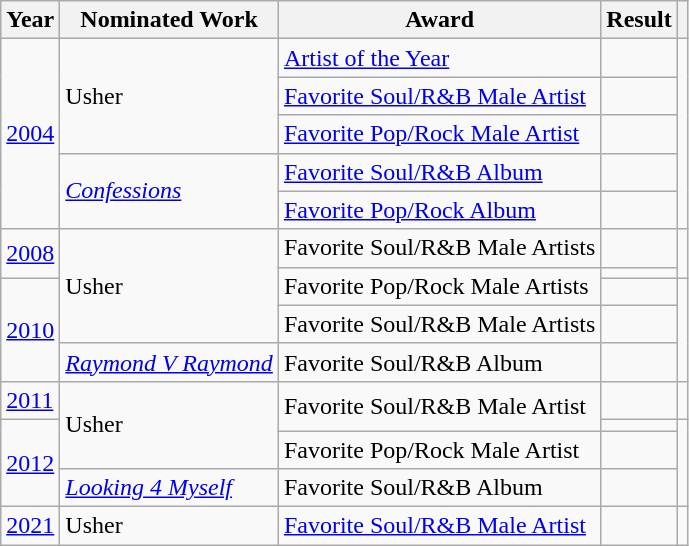<table class="wikitable"   usher won 7 American music awards>
<tr>
<th>Year</th>
<th>Nominated Work</th>
<th>Award</th>
<th>Result</th>
<th></th>
</tr>
<tr>
<td rowspan="5"><a href='#'>2004</a></td>
<td rowspan="3">Usher</td>
<td><a href='#'>Artist of the Year</a></td>
<td></td>
<td style="text-align:center;" rowspan="5"></td>
</tr>
<tr>
<td><a href='#'>Favorite Soul/R&B Male Artist</a></td>
<td></td>
</tr>
<tr>
<td><a href='#'>Favorite Pop/Rock Male Artist</a></td>
<td></td>
</tr>
<tr>
<td rowspan="2"><em><a href='#'>Confessions</a></em></td>
<td><a href='#'>Favorite Soul/R&B Album</a></td>
<td></td>
</tr>
<tr>
<td><a href='#'>Favorite Pop/Rock Album</a></td>
<td></td>
</tr>
<tr>
<td rowspan="2"><a href='#'>2008</a></td>
<td rowspan="4">Usher</td>
<td>Favorite Soul/R&B Male Artists</td>
<td></td>
<td style="text-align:center;" rowspan="2"></td>
</tr>
<tr>
<td rowspan="2">Favorite Pop/Rock Male Artists</td>
<td></td>
</tr>
<tr>
<td rowspan="3"><a href='#'>2010</a></td>
<td></td>
<td style="text-align:center;" rowspan="3"></td>
</tr>
<tr>
<td>Favorite Soul/R&B Male Artists</td>
<td></td>
</tr>
<tr>
<td><em><a href='#'>Raymond V Raymond</a></em></td>
<td>Favorite Soul/R&B Album</td>
<td></td>
</tr>
<tr>
<td><a href='#'>2011</a></td>
<td rowspan="3">Usher</td>
<td rowspan="2">Favorite Soul/R&B Male Artist</td>
<td></td>
<td style="text-align:center;"></td>
</tr>
<tr>
<td rowspan="3"><a href='#'>2012</a></td>
<td></td>
<td style="text-align:center;" rowspan="3"></td>
</tr>
<tr>
<td>Favorite Pop/Rock Male Artist</td>
<td></td>
</tr>
<tr>
<td><em><a href='#'>Looking 4 Myself</a></em></td>
<td>Favorite Soul/R&B Album</td>
<td></td>
</tr>
<tr>
<td><a href='#'>2021</a></td>
<td>Usher</td>
<td><a href='#'>Favorite Soul/R&B Male Artist</a></td>
<td></td>
<td align="center"></td>
</tr>
</table>
